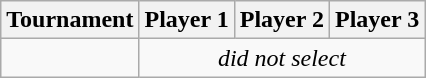<table class="wikitable">
<tr>
<th>Tournament</th>
<th>Player 1</th>
<th>Player 2</th>
<th>Player 3</th>
</tr>
<tr>
<td></td>
<td colspan="3" align="center"><em>did not select</em></td>
</tr>
</table>
